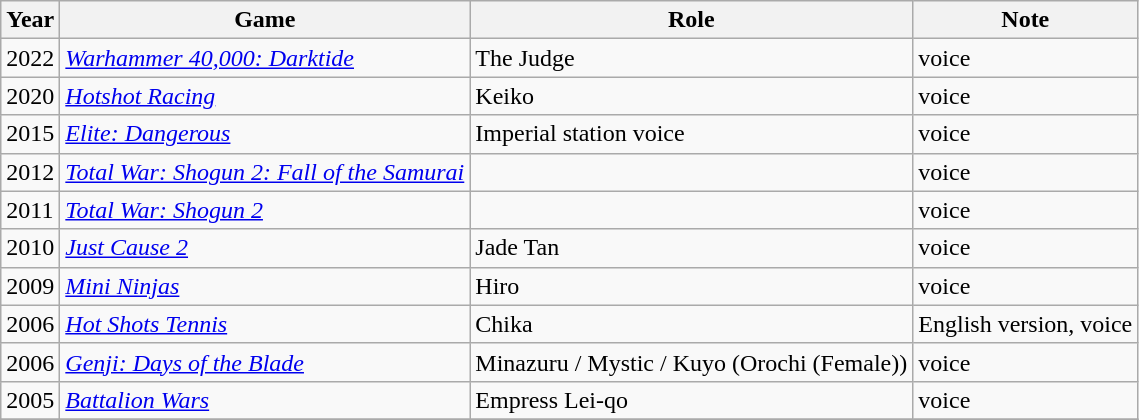<table class=wikitable>
<tr>
<th>Year</th>
<th>Game </th>
<th>Role</th>
<th>Note</th>
</tr>
<tr>
<td>2022</td>
<td><em><a href='#'>Warhammer 40,000: Darktide</a></em></td>
<td>The Judge</td>
<td>voice</td>
</tr>
<tr>
<td>2020</td>
<td><em><a href='#'>Hotshot Racing</a></em></td>
<td>Keiko</td>
<td>voice</td>
</tr>
<tr>
<td>2015</td>
<td><em><a href='#'>Elite: Dangerous</a></em> </td>
<td>Imperial station voice</td>
<td>voice</td>
</tr>
<tr>
<td>2012</td>
<td><em><a href='#'>Total War: Shogun 2: Fall of the Samurai</a></em></td>
<td></td>
<td>voice</td>
</tr>
<tr>
<td>2011</td>
<td><em><a href='#'>Total War: Shogun 2</a></em></td>
<td></td>
<td>voice</td>
</tr>
<tr>
<td>2010</td>
<td><em><a href='#'>Just Cause 2</a></em></td>
<td>Jade Tan</td>
<td>voice</td>
</tr>
<tr>
<td>2009</td>
<td><em><a href='#'>Mini Ninjas</a></em></td>
<td>Hiro</td>
<td>voice</td>
</tr>
<tr>
<td>2006</td>
<td><em><a href='#'>Hot Shots Tennis</a></em></td>
<td>Chika</td>
<td>English version, voice</td>
</tr>
<tr>
<td>2006</td>
<td><em><a href='#'>Genji: Days of the Blade</a></em></td>
<td>Minazuru / Mystic / Kuyo (Orochi (Female))</td>
<td>voice</td>
</tr>
<tr>
<td>2005</td>
<td><em><a href='#'>Battalion Wars</a></em></td>
<td>Empress Lei-qo</td>
<td>voice</td>
</tr>
<tr>
</tr>
</table>
